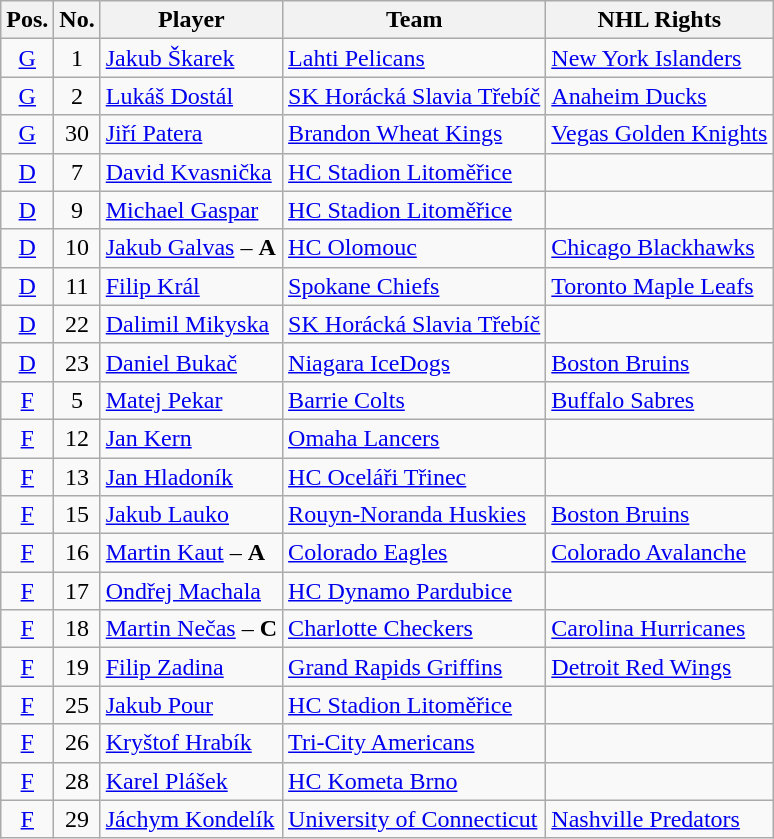<table class="wikitable sortable">
<tr>
<th>Pos.</th>
<th>No.</th>
<th>Player</th>
<th>Team</th>
<th>NHL Rights</th>
</tr>
<tr>
<td style="text-align:center;"><a href='#'>G</a></td>
<td style="text-align:center;">1</td>
<td><a href='#'>Jakub Škarek</a></td>
<td> <a href='#'>Lahti Pelicans</a></td>
<td><a href='#'>New York Islanders</a></td>
</tr>
<tr>
<td style="text-align:center;"><a href='#'>G</a></td>
<td style="text-align:center;">2</td>
<td><a href='#'>Lukáš Dostál</a></td>
<td> <a href='#'>SK Horácká Slavia Třebíč</a></td>
<td><a href='#'>Anaheim Ducks</a></td>
</tr>
<tr>
<td style="text-align:center;"><a href='#'>G</a></td>
<td style="text-align:center;">30</td>
<td><a href='#'>Jiří Patera</a></td>
<td> <a href='#'>Brandon Wheat Kings</a></td>
<td><a href='#'>Vegas Golden Knights</a></td>
</tr>
<tr>
<td style="text-align:center;"><a href='#'>D</a></td>
<td style="text-align:center;">7</td>
<td><a href='#'>David Kvasnička</a></td>
<td> <a href='#'>HC Stadion Litoměřice</a></td>
<td></td>
</tr>
<tr>
<td style="text-align:center;"><a href='#'>D</a></td>
<td style="text-align:center;">9</td>
<td><a href='#'>Michael Gaspar</a></td>
<td> <a href='#'>HC Stadion Litoměřice</a></td>
<td></td>
</tr>
<tr>
<td style="text-align:center;"><a href='#'>D</a></td>
<td style="text-align:center;">10</td>
<td><a href='#'>Jakub Galvas</a> – <strong>A</strong></td>
<td> <a href='#'>HC Olomouc</a></td>
<td><a href='#'>Chicago Blackhawks</a></td>
</tr>
<tr>
<td style="text-align:center;"><a href='#'>D</a></td>
<td style="text-align:center;">11</td>
<td><a href='#'>Filip Král</a></td>
<td> <a href='#'>Spokane Chiefs</a></td>
<td><a href='#'>Toronto Maple Leafs</a></td>
</tr>
<tr>
<td style="text-align:center;"><a href='#'>D</a></td>
<td style="text-align:center;">22</td>
<td><a href='#'>Dalimil Mikyska</a></td>
<td> <a href='#'>SK Horácká Slavia Třebíč</a></td>
<td></td>
</tr>
<tr>
<td style="text-align:center;"><a href='#'>D</a></td>
<td style="text-align:center;">23</td>
<td><a href='#'>Daniel Bukač</a></td>
<td> <a href='#'>Niagara IceDogs</a></td>
<td><a href='#'>Boston Bruins</a></td>
</tr>
<tr>
<td style="text-align:center;"><a href='#'>F</a></td>
<td style="text-align:center;">5</td>
<td><a href='#'>Matej Pekar</a></td>
<td> <a href='#'>Barrie Colts</a></td>
<td><a href='#'>Buffalo Sabres</a></td>
</tr>
<tr>
<td style="text-align:center;"><a href='#'>F</a></td>
<td style="text-align:center;">12</td>
<td><a href='#'>Jan Kern</a></td>
<td> <a href='#'>Omaha Lancers</a></td>
<td></td>
</tr>
<tr>
<td style="text-align:center;"><a href='#'>F</a></td>
<td style="text-align:center;">13</td>
<td><a href='#'>Jan Hladoník</a></td>
<td> <a href='#'>HC Oceláři Třinec</a></td>
<td></td>
</tr>
<tr>
<td style="text-align:center;"><a href='#'>F</a></td>
<td style="text-align:center;">15</td>
<td><a href='#'>Jakub Lauko</a></td>
<td> <a href='#'>Rouyn-Noranda Huskies</a></td>
<td><a href='#'>Boston Bruins</a></td>
</tr>
<tr>
<td style="text-align:center;"><a href='#'>F</a></td>
<td style="text-align:center;">16</td>
<td><a href='#'>Martin Kaut</a> – <strong>A</strong></td>
<td> <a href='#'>Colorado Eagles</a></td>
<td><a href='#'>Colorado Avalanche</a></td>
</tr>
<tr>
<td style="text-align:center;"><a href='#'>F</a></td>
<td style="text-align:center;">17</td>
<td><a href='#'>Ondřej Machala</a></td>
<td> <a href='#'>HC Dynamo Pardubice</a></td>
<td></td>
</tr>
<tr>
<td style="text-align:center;"><a href='#'>F</a></td>
<td style="text-align:center;">18</td>
<td><a href='#'>Martin Nečas</a> – <strong>C</strong></td>
<td> <a href='#'>Charlotte Checkers</a></td>
<td><a href='#'>Carolina Hurricanes</a></td>
</tr>
<tr>
<td style="text-align:center;"><a href='#'>F</a></td>
<td style="text-align:center;">19</td>
<td><a href='#'>Filip Zadina</a></td>
<td> <a href='#'>Grand Rapids Griffins</a></td>
<td><a href='#'>Detroit Red Wings</a></td>
</tr>
<tr>
<td style="text-align:center;"><a href='#'>F</a></td>
<td style="text-align:center;">25</td>
<td><a href='#'>Jakub Pour</a></td>
<td> <a href='#'>HC Stadion Litoměřice</a></td>
<td></td>
</tr>
<tr>
<td style="text-align:center;"><a href='#'>F</a></td>
<td style="text-align:center;">26</td>
<td><a href='#'>Kryštof Hrabík</a></td>
<td> <a href='#'>Tri-City Americans</a></td>
<td></td>
</tr>
<tr>
<td style="text-align:center;"><a href='#'>F</a></td>
<td style="text-align:center;">28</td>
<td><a href='#'>Karel Plášek</a></td>
<td> <a href='#'>HC Kometa Brno</a></td>
<td></td>
</tr>
<tr>
<td style="text-align:center;"><a href='#'>F</a></td>
<td style="text-align:center;">29</td>
<td><a href='#'>Jáchym Kondelík</a></td>
<td> <a href='#'>University of Connecticut</a></td>
<td><a href='#'>Nashville Predators</a></td>
</tr>
</table>
